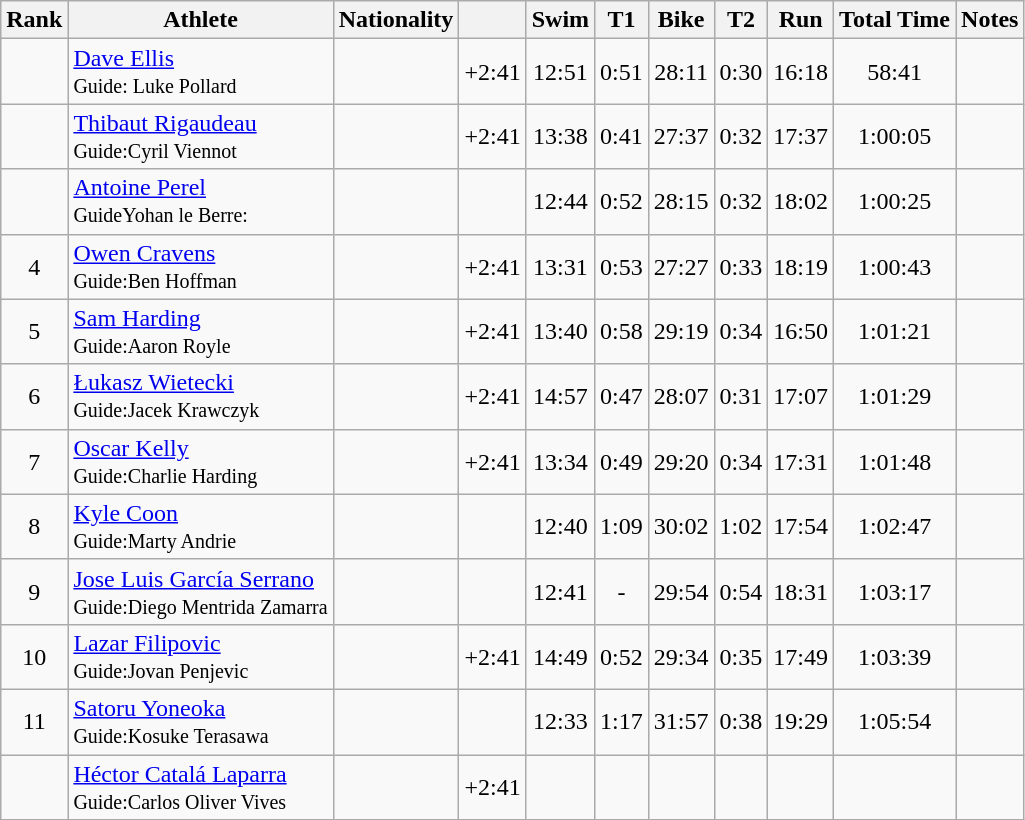<table class="wikitable sortable" style="text-align:center">
<tr>
<th>Rank</th>
<th>Athlete</th>
<th>Nationality</th>
<th></th>
<th>Swim</th>
<th>T1</th>
<th>Bike</th>
<th>T2</th>
<th>Run</th>
<th>Total Time</th>
<th>Notes</th>
</tr>
<tr>
<td></td>
<td align="left"><a href='#'>Dave Ellis</a><br><small>Guide: Luke Pollard </small></td>
<td align=left></td>
<td>+2:41</td>
<td>12:51</td>
<td>0:51</td>
<td>28:11</td>
<td>0:30</td>
<td>16:18</td>
<td>58:41</td>
<td></td>
</tr>
<tr>
<td></td>
<td align="left"><a href='#'>Thibaut Rigaudeau</a><br><small>Guide:Cyril Viennot </small></td>
<td align=left></td>
<td>+2:41</td>
<td>13:38</td>
<td>0:41</td>
<td>27:37</td>
<td>0:32</td>
<td>17:37</td>
<td>1:00:05</td>
<td></td>
</tr>
<tr>
<td></td>
<td align="left"><a href='#'>Antoine Perel</a><br><small>GuideYohan le Berre: </small></td>
<td align=left></td>
<td></td>
<td>12:44</td>
<td>0:52</td>
<td>28:15</td>
<td>0:32</td>
<td>18:02</td>
<td>1:00:25</td>
<td></td>
</tr>
<tr>
<td>4</td>
<td align="left"><a href='#'>Owen Cravens</a><br><small>Guide:Ben Hoffman </small></td>
<td align=left></td>
<td>+2:41</td>
<td>13:31</td>
<td>0:53</td>
<td>27:27</td>
<td>0:33</td>
<td>18:19</td>
<td>1:00:43</td>
<td></td>
</tr>
<tr>
<td>5</td>
<td align="left"><a href='#'>Sam Harding</a><br><small>Guide:Aaron Royle </small></td>
<td align="left"></td>
<td>+2:41</td>
<td>13:40</td>
<td>0:58</td>
<td>29:19</td>
<td>0:34</td>
<td>16:50</td>
<td>1:01:21</td>
<td></td>
</tr>
<tr>
<td>6</td>
<td align="left"><a href='#'>Łukasz Wietecki</a><br><small>Guide:Jacek Krawczyk </small></td>
<td align=left></td>
<td>+2:41</td>
<td>14:57</td>
<td>0:47</td>
<td>28:07</td>
<td>0:31</td>
<td>17:07</td>
<td>1:01:29</td>
<td></td>
</tr>
<tr>
<td>7</td>
<td align="left"><a href='#'>Oscar Kelly</a><br><small>Guide:Charlie Harding </small></td>
<td align=left></td>
<td>+2:41</td>
<td>13:34</td>
<td>0:49</td>
<td>29:20</td>
<td>0:34</td>
<td>17:31</td>
<td>1:01:48</td>
<td></td>
</tr>
<tr>
<td>8</td>
<td align="left"><a href='#'>Kyle Coon</a><br><small>Guide:Marty Andrie </small></td>
<td align=left></td>
<td></td>
<td>12:40</td>
<td>1:09</td>
<td>30:02</td>
<td>1:02</td>
<td>17:54</td>
<td>1:02:47</td>
<td></td>
</tr>
<tr>
<td>9</td>
<td align="left"><a href='#'>Jose Luis García Serrano</a><br><small>Guide:Diego Mentrida Zamarra </small></td>
<td align=left></td>
<td></td>
<td>12:41</td>
<td>-</td>
<td>29:54</td>
<td>0:54</td>
<td>18:31</td>
<td>1:03:17</td>
<td></td>
</tr>
<tr>
<td>10</td>
<td align="left"><a href='#'>Lazar Filipovic</a><br><small>Guide:Jovan Penjevic </small></td>
<td align=left></td>
<td>+2:41</td>
<td>14:49</td>
<td>0:52</td>
<td>29:34</td>
<td>0:35</td>
<td>17:49</td>
<td>1:03:39</td>
<td></td>
</tr>
<tr>
<td>11</td>
<td align="left"><a href='#'>Satoru Yoneoka</a><br><small>Guide:Kosuke Terasawa </small></td>
<td align=left></td>
<td></td>
<td>12:33</td>
<td>1:17</td>
<td>31:57</td>
<td>0:38</td>
<td>19:29</td>
<td>1:05:54</td>
<td></td>
</tr>
<tr>
<td></td>
<td align="left"><a href='#'>Héctor Catalá Laparra</a><br><small>Guide:Carlos Oliver Vives </small></td>
<td align=left></td>
<td>+2:41</td>
<td></td>
<td></td>
<td></td>
<td></td>
<td></td>
<td></td>
<td></td>
</tr>
</table>
